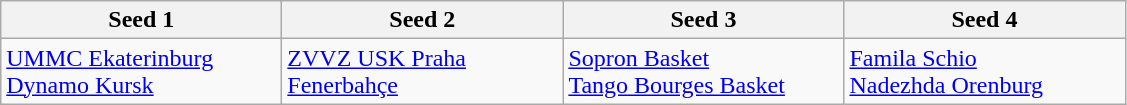<table class="wikitable">
<tr>
<th width=180>Seed 1</th>
<th width=180>Seed 2</th>
<th width=180>Seed 3</th>
<th width=180>Seed 4</th>
</tr>
<tr>
<td> <a href='#'>UMMC Ekaterinburg</a><br> <a href='#'>Dynamo Kursk</a></td>
<td> <a href='#'>ZVVZ USK Praha</a><br> <a href='#'>Fenerbahçe</a></td>
<td> <a href='#'>Sopron Basket</a><br> <a href='#'>Tango Bourges Basket</a></td>
<td> <a href='#'>Famila Schio</a><br> <a href='#'>Nadezhda Orenburg</a></td>
</tr>
</table>
